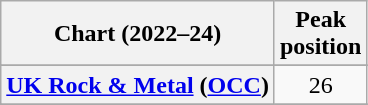<table class="wikitable sortable plainrowheaders" style="text-align: center">
<tr>
<th scope="col">Chart (2022–24)</th>
<th scope="col">Peak<br>position</th>
</tr>
<tr>
</tr>
<tr>
<th scope="row"><a href='#'>UK Rock & Metal</a> (<a href='#'>OCC</a>)</th>
<td>26</td>
</tr>
<tr>
</tr>
<tr>
</tr>
<tr>
</tr>
</table>
